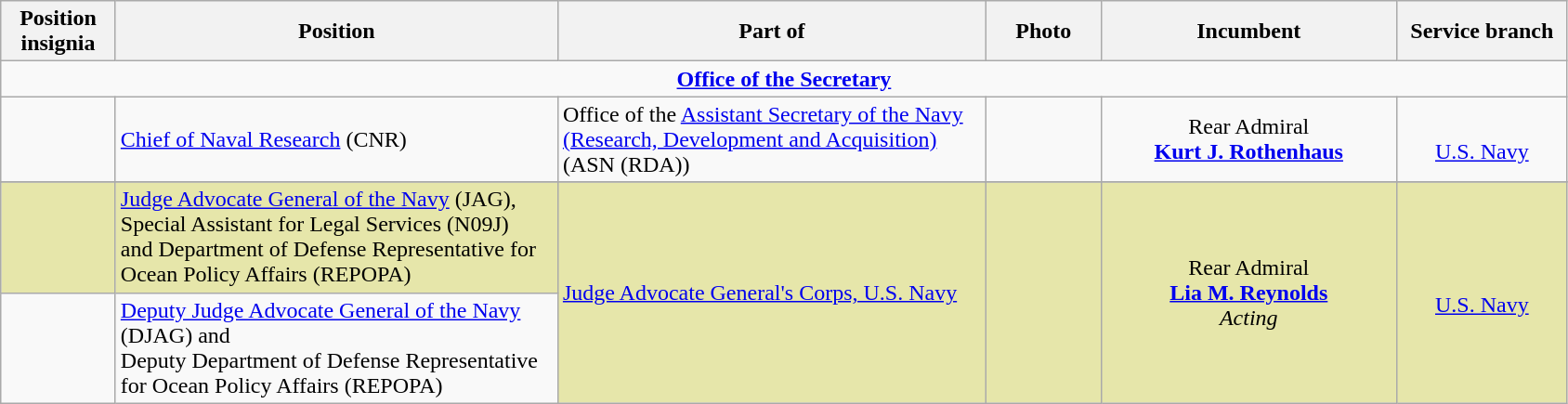<table class="wikitable">
<tr>
<th width="75" style="text-align:center">Position insignia</th>
<th width="310" style="text-align:center">Position</th>
<th width="300" style="text-align:center">Part of</th>
<th width="75" style="text-align:center">Photo</th>
<th width="205" style="text-align:center">Incumbent</th>
<th width="115" style="text-align:center">Service branch</th>
</tr>
<tr>
<td colspan="6" style="text-align:center"><strong><a href='#'>Office of the Secretary</a></strong></td>
</tr>
<tr>
<td></td>
<td><a href='#'>Chief of Naval Research</a> (CNR)</td>
<td> Office of the <a href='#'>Assistant Secretary of the Navy (Research, Development and Acquisition)</a> (ASN (RDA))</td>
<td></td>
<td style="text-align:center">Rear Admiral<br><strong><a href='#'>Kurt J. Rothenhaus</a></strong></td>
<td style="text-align:center"><br><a href='#'>U.S. Navy</a></td>
</tr>
<tr>
</tr>
<tr style=background:#e6e6aa;>
<td></td>
<td><a href='#'>Judge Advocate General of the Navy</a> (JAG),<br>Special Assistant for Legal Services (N09J)<br>and Department of Defense Representative for Ocean Policy Affairs (REPOPA)</td>
<td rowspan="2"> <a href='#'>Judge Advocate General's Corps, U.S. Navy</a></td>
<td rowspan="2"></td>
<td rowspan="2" style="text-align:center">Rear Admiral<br><strong><a href='#'>Lia M. Reynolds</a></strong><br><em>Acting</em></td>
<td rowspan="2" style="text-align:center"><br><a href='#'>U.S. Navy</a></td>
</tr>
<tr>
<td></td>
<td><a href='#'>Deputy Judge Advocate General of the Navy</a> (DJAG) and<br>Deputy Department of Defense Representative for Ocean Policy Affairs (REPOPA)</td>
</tr>
</table>
